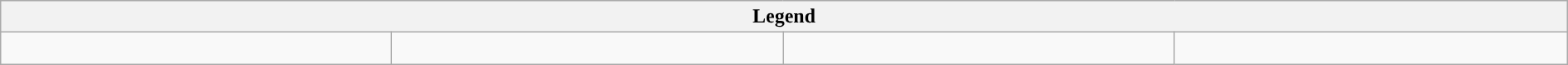<table border="0" cellspacing="0" cellpadding="0" style="width:100%;" class="wikitable mw-collapsible ">
<tr>
<th style="text-align:center;" colspan="4">Legend</th>
</tr>
<tr>
<td valign="top"><br>

</td>
<td valign="top"><br>

</td>
<td valign="top"><br>

</td>
<td valign="top"><br>
</td>
</tr>
</table>
